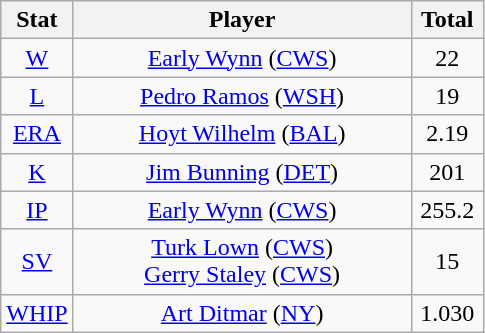<table class="wikitable" style="text-align:center;">
<tr>
<th style="width:15%;">Stat</th>
<th>Player</th>
<th style="width:15%;">Total</th>
</tr>
<tr>
<td><a href='#'>W</a></td>
<td><a href='#'>Early Wynn</a> (<a href='#'>CWS</a>)</td>
<td>22</td>
</tr>
<tr>
<td><a href='#'>L</a></td>
<td><a href='#'>Pedro Ramos</a> (<a href='#'>WSH</a>)</td>
<td>19</td>
</tr>
<tr>
<td><a href='#'>ERA</a></td>
<td><a href='#'>Hoyt Wilhelm</a> (<a href='#'>BAL</a>)</td>
<td>2.19</td>
</tr>
<tr>
<td><a href='#'>K</a></td>
<td><a href='#'>Jim Bunning</a> (<a href='#'>DET</a>)</td>
<td>201</td>
</tr>
<tr>
<td><a href='#'>IP</a></td>
<td><a href='#'>Early Wynn</a> (<a href='#'>CWS</a>)</td>
<td>255.2</td>
</tr>
<tr>
<td><a href='#'>SV</a></td>
<td><a href='#'>Turk Lown</a> (<a href='#'>CWS</a>)<br><a href='#'>Gerry Staley</a> (<a href='#'>CWS</a>)</td>
<td>15</td>
</tr>
<tr>
<td><a href='#'>WHIP</a></td>
<td><a href='#'>Art Ditmar</a> (<a href='#'>NY</a>)</td>
<td>1.030</td>
</tr>
</table>
